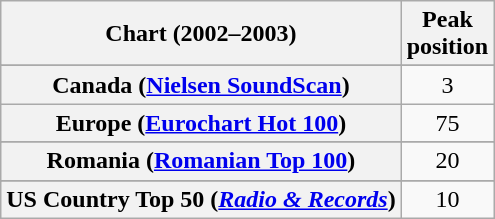<table class="wikitable sortable plainrowheaders" style="text-align:center">
<tr>
<th scope="col">Chart (2002–2003)</th>
<th scope="col">Peak<br>position</th>
</tr>
<tr>
</tr>
<tr>
</tr>
<tr>
<th scope="row">Canada (<a href='#'>Nielsen SoundScan</a>)</th>
<td>3</td>
</tr>
<tr>
<th scope="row">Europe (<a href='#'>Eurochart Hot 100</a>)</th>
<td>75</td>
</tr>
<tr>
</tr>
<tr>
</tr>
<tr>
</tr>
<tr>
</tr>
<tr>
</tr>
<tr>
</tr>
<tr>
<th scope="row">Romania (<a href='#'>Romanian Top 100</a>)</th>
<td>20</td>
</tr>
<tr>
</tr>
<tr>
</tr>
<tr>
</tr>
<tr>
</tr>
<tr>
</tr>
<tr>
</tr>
<tr>
</tr>
<tr>
</tr>
<tr>
</tr>
<tr>
<th scope="row">US Country Top 50 (<em><a href='#'>Radio & Records</a></em>)</th>
<td>10</td>
</tr>
</table>
